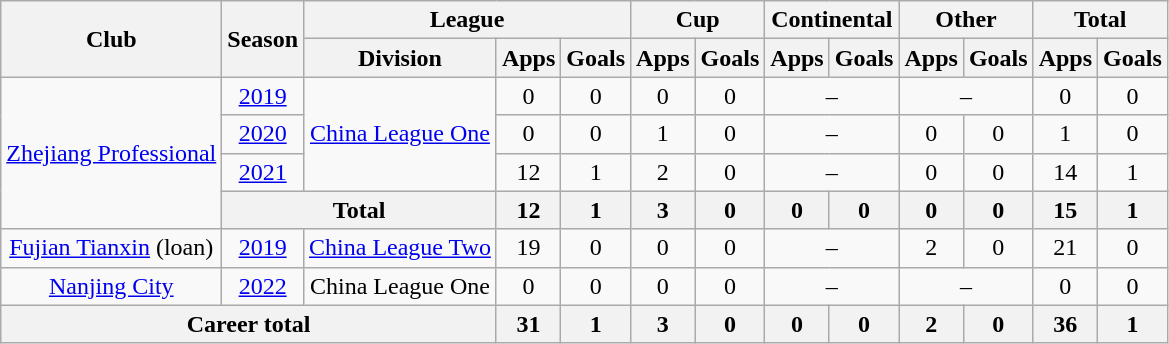<table class="wikitable" style="text-align: center">
<tr>
<th rowspan="2">Club</th>
<th rowspan="2">Season</th>
<th colspan="3">League</th>
<th colspan="2">Cup</th>
<th colspan="2">Continental</th>
<th colspan="2">Other</th>
<th colspan="2">Total</th>
</tr>
<tr>
<th>Division</th>
<th>Apps</th>
<th>Goals</th>
<th>Apps</th>
<th>Goals</th>
<th>Apps</th>
<th>Goals</th>
<th>Apps</th>
<th>Goals</th>
<th>Apps</th>
<th>Goals</th>
</tr>
<tr>
<td rowspan="4"><a href='#'>Zhejiang Professional</a></td>
<td><a href='#'>2019</a></td>
<td rowspan="3"><a href='#'>China League One</a></td>
<td>0</td>
<td>0</td>
<td>0</td>
<td>0</td>
<td colspan="2">–</td>
<td colspan="2">–</td>
<td>0</td>
<td>0</td>
</tr>
<tr>
<td><a href='#'>2020</a></td>
<td>0</td>
<td>0</td>
<td>1</td>
<td>0</td>
<td colspan="2">–</td>
<td>0</td>
<td>0</td>
<td>1</td>
<td>0</td>
</tr>
<tr>
<td><a href='#'>2021</a></td>
<td>12</td>
<td>1</td>
<td>2</td>
<td>0</td>
<td colspan="2">–</td>
<td>0</td>
<td>0</td>
<td>14</td>
<td>1</td>
</tr>
<tr>
<th colspan=2>Total</th>
<th>12</th>
<th>1</th>
<th>3</th>
<th>0</th>
<th>0</th>
<th>0</th>
<th>0</th>
<th>0</th>
<th>15</th>
<th>1</th>
</tr>
<tr>
<td><a href='#'>Fujian Tianxin</a> (loan)</td>
<td><a href='#'>2019</a></td>
<td><a href='#'>China League Two</a></td>
<td>19</td>
<td>0</td>
<td>0</td>
<td>0</td>
<td colspan="2">–</td>
<td>2</td>
<td>0</td>
<td>21</td>
<td>0</td>
</tr>
<tr>
<td><a href='#'>Nanjing City</a></td>
<td><a href='#'>2022</a></td>
<td>China League One</td>
<td>0</td>
<td>0</td>
<td>0</td>
<td>0</td>
<td colspan="2">–</td>
<td colspan="2">–</td>
<td>0</td>
<td>0</td>
</tr>
<tr>
<th colspan=3>Career total</th>
<th>31</th>
<th>1</th>
<th>3</th>
<th>0</th>
<th>0</th>
<th>0</th>
<th>2</th>
<th>0</th>
<th>36</th>
<th>1</th>
</tr>
</table>
